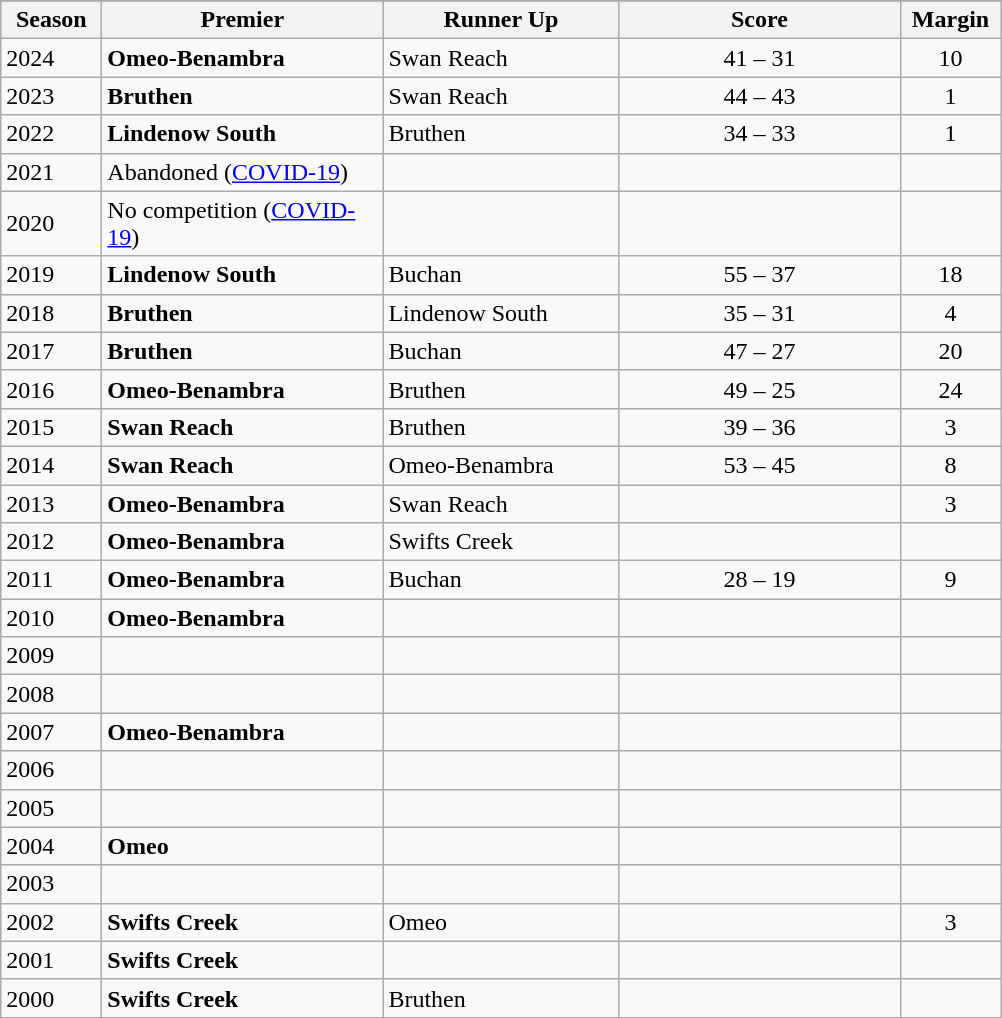<table class="wikitable sortable">
<tr bgcolor=#efefef>
</tr>
<tr>
<th scope="col" width="60">Season</th>
<th scope="col" width="180">Premier</th>
<th scope="col" width="150">Runner Up</th>
<th scope="col" width="180">Score</th>
<th scope="col" width="60">Margin</th>
</tr>
<tr>
<td>2024</td>
<td><strong>Omeo-Benambra</strong></td>
<td>Swan Reach</td>
<td style="text-align:center;">41 – 31</td>
<td style="text-align:center;">10</td>
</tr>
<tr>
<td>2023</td>
<td><strong>Bruthen</strong></td>
<td>Swan Reach</td>
<td style="text-align:center;">44 – 43</td>
<td style="text-align:center;">1</td>
</tr>
<tr>
<td>2022</td>
<td><strong>Lindenow South</strong></td>
<td>Bruthen</td>
<td style="text-align:center;">34 – 33</td>
<td style="text-align:center;">1</td>
</tr>
<tr>
<td>2021</td>
<td>Abandoned (<a href='#'>COVID-19</a>)</td>
<td></td>
<td></td>
<td></td>
</tr>
<tr>
<td>2020</td>
<td>No competition (<a href='#'>COVID-19</a>)</td>
<td></td>
<td></td>
<td></td>
</tr>
<tr>
<td>2019</td>
<td><strong>Lindenow South</strong></td>
<td>Buchan</td>
<td style="text-align:center;">55 – 37</td>
<td style="text-align:center;">18</td>
</tr>
<tr>
<td>2018</td>
<td><strong>Bruthen</strong></td>
<td>Lindenow South</td>
<td style="text-align:center;">35 – 31</td>
<td style="text-align:center;">4</td>
</tr>
<tr>
<td>2017</td>
<td><strong>Bruthen</strong></td>
<td>Buchan</td>
<td style="text-align:center;">47 – 27</td>
<td style="text-align:center;">20</td>
</tr>
<tr>
<td>2016</td>
<td><strong>Omeo-Benambra</strong></td>
<td>Bruthen</td>
<td style="text-align:center;">49 – 25</td>
<td style="text-align:center;">24</td>
</tr>
<tr>
<td>2015</td>
<td><strong>Swan Reach</strong></td>
<td>Bruthen</td>
<td style="text-align:center;">39 – 36</td>
<td style="text-align:center;">3</td>
</tr>
<tr>
<td>2014</td>
<td><strong>Swan Reach</strong></td>
<td>Omeo-Benambra</td>
<td style="text-align:center;">53 – 45</td>
<td style="text-align:center;">8</td>
</tr>
<tr>
<td>2013</td>
<td><strong>Omeo-Benambra</strong></td>
<td>Swan Reach</td>
<td></td>
<td style="text-align:center;">3</td>
</tr>
<tr>
<td>2012</td>
<td><strong>Omeo-Benambra</strong></td>
<td>Swifts Creek</td>
<td></td>
<td></td>
</tr>
<tr>
<td>2011</td>
<td><strong>Omeo-Benambra</strong></td>
<td>Buchan</td>
<td style="text-align:center;">28 – 19</td>
<td style="text-align:center;">9</td>
</tr>
<tr>
<td>2010</td>
<td><strong>Omeo-Benambra</strong></td>
<td></td>
<td></td>
<td></td>
</tr>
<tr>
<td>2009</td>
<td></td>
<td></td>
<td></td>
<td></td>
</tr>
<tr>
<td>2008</td>
<td></td>
<td></td>
<td></td>
<td></td>
</tr>
<tr>
<td>2007</td>
<td><strong>Omeo-Benambra</strong></td>
<td></td>
<td></td>
<td></td>
</tr>
<tr>
<td>2006</td>
<td></td>
<td></td>
<td></td>
<td></td>
</tr>
<tr>
<td>2005</td>
<td></td>
<td></td>
<td></td>
<td></td>
</tr>
<tr>
<td>2004</td>
<td><strong>Omeo</strong></td>
<td></td>
<td></td>
<td></td>
</tr>
<tr>
<td>2003</td>
<td></td>
<td></td>
<td></td>
<td></td>
</tr>
<tr>
<td>2002</td>
<td><strong>Swifts Creek</strong></td>
<td>Omeo</td>
<td></td>
<td style="text-align:center;">3</td>
</tr>
<tr>
<td>2001</td>
<td><strong>Swifts Creek</strong></td>
<td></td>
<td></td>
<td></td>
</tr>
<tr>
<td>2000</td>
<td><strong>Swifts Creek</strong></td>
<td>Bruthen</td>
<td></td>
<td></td>
</tr>
<tr>
</tr>
</table>
